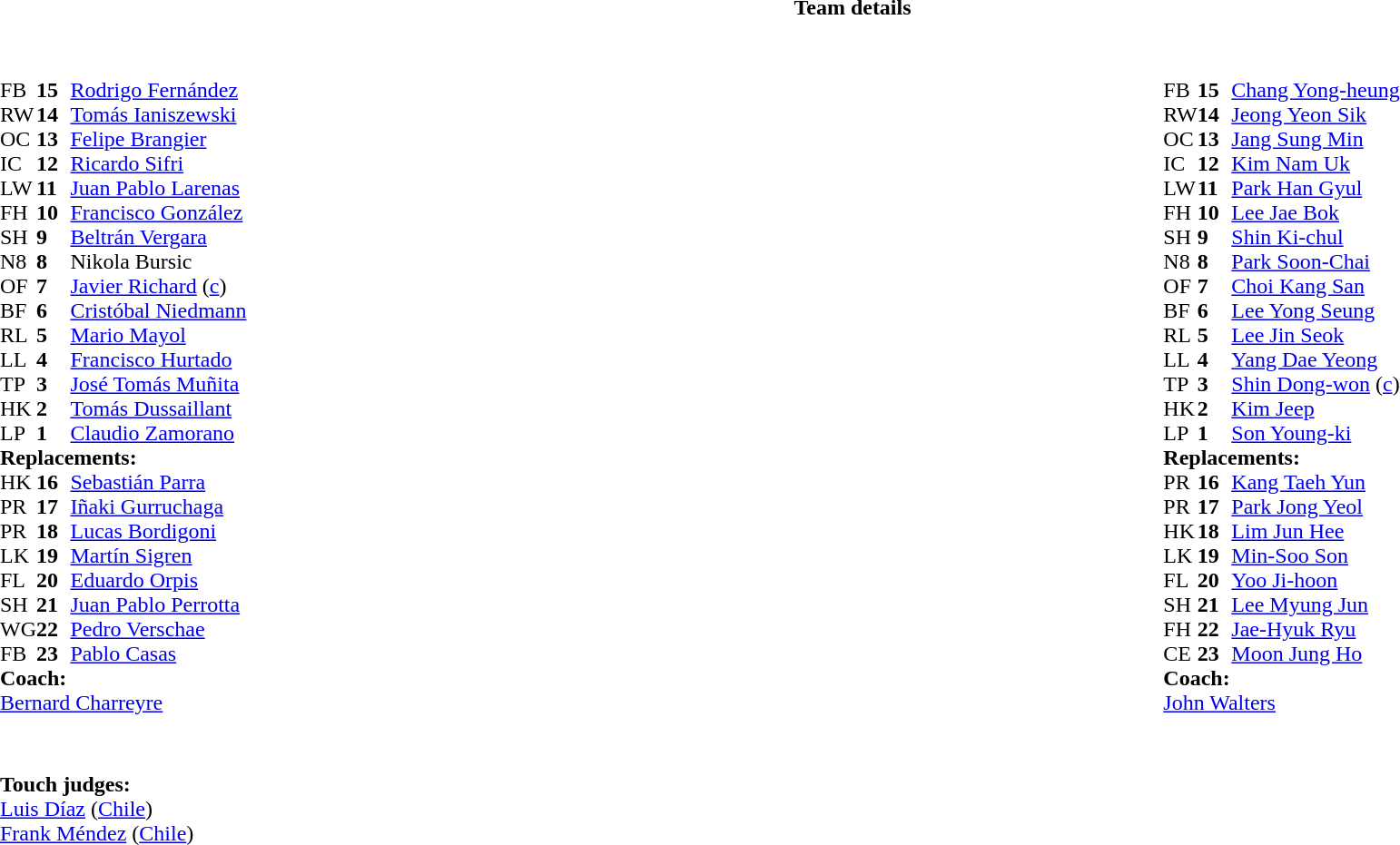<table border="0" width="100%" class="collapsible collapsed">
<tr>
<th>Team details</th>
</tr>
<tr>
<td><br><table style="width:100%;">
<tr>
<td style="vertical-align:top; width:50%"><br><table cellspacing="0" cellpadding="0">
<tr>
<th width="25"></th>
<th width="25"></th>
</tr>
<tr>
<td>FB</td>
<td><strong>15</strong></td>
<td><a href='#'>Rodrigo Fernández</a></td>
<td></td>
<td></td>
</tr>
<tr>
<td>RW</td>
<td><strong>14</strong></td>
<td><a href='#'>Tomás Ianiszewski</a></td>
</tr>
<tr>
<td>OC</td>
<td><strong>13</strong></td>
<td><a href='#'>Felipe Brangier</a></td>
</tr>
<tr>
<td>IC</td>
<td><strong>12</strong></td>
<td><a href='#'>Ricardo Sifri</a></td>
<td></td>
<td></td>
</tr>
<tr>
<td>LW</td>
<td><strong>11</strong></td>
<td><a href='#'>Juan Pablo Larenas</a></td>
<td></td>
<td></td>
</tr>
<tr>
<td>FH</td>
<td><strong>10</strong></td>
<td><a href='#'>Francisco González</a></td>
</tr>
<tr>
<td>SH</td>
<td><strong>9</strong></td>
<td><a href='#'>Beltrán Vergara</a></td>
<td></td>
<td></td>
</tr>
<tr>
<td>N8</td>
<td><strong>8</strong></td>
<td>Nikola Bursic</td>
<td></td>
<td></td>
</tr>
<tr>
<td>OF</td>
<td><strong>7</strong></td>
<td><a href='#'>Javier Richard</a> (<a href='#'>c</a>)</td>
</tr>
<tr>
<td>BF</td>
<td><strong>6</strong></td>
<td><a href='#'>Cristóbal Niedmann</a></td>
</tr>
<tr>
<td>RL</td>
<td><strong>5</strong></td>
<td><a href='#'>Mario Mayol</a></td>
</tr>
<tr>
<td>LL</td>
<td><strong>4</strong></td>
<td><a href='#'>Francisco Hurtado</a></td>
</tr>
<tr>
<td>TP</td>
<td><strong>3</strong></td>
<td><a href='#'>José Tomás Muñita</a></td>
<td></td>
<td></td>
</tr>
<tr>
<td>HK</td>
<td><strong>2</strong></td>
<td><a href='#'>Tomás Dussaillant</a></td>
</tr>
<tr>
<td>LP</td>
<td><strong>1</strong></td>
<td><a href='#'>Claudio Zamorano</a></td>
<td></td>
<td></td>
</tr>
<tr>
<td colspan=3><strong>Replacements:</strong></td>
</tr>
<tr>
<td>HK</td>
<td><strong>16</strong></td>
<td><a href='#'>Sebastián Parra</a></td>
</tr>
<tr>
<td>PR</td>
<td><strong>17</strong></td>
<td><a href='#'>Iñaki Gurruchaga</a></td>
<td></td>
<td></td>
</tr>
<tr>
<td>PR</td>
<td><strong>18</strong></td>
<td><a href='#'>Lucas Bordigoni</a></td>
<td></td>
<td></td>
</tr>
<tr>
<td>LK</td>
<td><strong>19</strong></td>
<td><a href='#'>Martín Sigren</a></td>
<td></td>
<td></td>
</tr>
<tr>
<td>FL</td>
<td><strong>20</strong></td>
<td><a href='#'>Eduardo Orpis</a></td>
<td></td>
<td></td>
</tr>
<tr>
<td>SH</td>
<td><strong>21</strong></td>
<td><a href='#'>Juan Pablo Perrotta</a></td>
<td></td>
<td></td>
</tr>
<tr>
<td>WG</td>
<td><strong>22</strong></td>
<td><a href='#'>Pedro Verschae</a></td>
<td></td>
<td></td>
</tr>
<tr>
<td>FB</td>
<td><strong>23</strong></td>
<td><a href='#'>Pablo Casas</a></td>
<td></td>
<td></td>
</tr>
<tr>
<td colspan=3><strong>Coach:</strong></td>
</tr>
<tr>
<td colspan="4"> <a href='#'>Bernard Charreyre</a></td>
</tr>
</table>
</td>
<td valign="top"></td>
<td style="vertical-align:top; width:50%"><br><table cellspacing="0" cellpadding="0" style="margin:auto">
<tr>
<th width="25"></th>
<th width="25"></th>
</tr>
<tr>
<td>FB</td>
<td><strong>15</strong></td>
<td><a href='#'>Chang Yong-heung</a></td>
</tr>
<tr>
<td>RW</td>
<td><strong>14</strong></td>
<td><a href='#'>Jeong Yeon Sik</a></td>
</tr>
<tr>
<td>OC</td>
<td><strong>13</strong></td>
<td><a href='#'>Jang Sung Min</a></td>
</tr>
<tr>
<td>IC</td>
<td><strong>12</strong></td>
<td><a href='#'>Kim Nam Uk</a></td>
<td></td>
<td></td>
</tr>
<tr>
<td>LW</td>
<td><strong>11</strong></td>
<td><a href='#'>Park Han Gyul</a></td>
</tr>
<tr>
<td>FH</td>
<td><strong>10</strong></td>
<td><a href='#'>Lee Jae Bok</a></td>
</tr>
<tr>
<td>SH</td>
<td><strong>9</strong></td>
<td><a href='#'>Shin Ki-chul</a></td>
<td></td>
<td></td>
</tr>
<tr>
<td>N8</td>
<td><strong>8</strong></td>
<td><a href='#'>Park Soon-Chai</a></td>
</tr>
<tr>
<td>OF</td>
<td><strong>7</strong></td>
<td><a href='#'>Choi Kang San</a></td>
<td></td>
<td></td>
</tr>
<tr>
<td>BF</td>
<td><strong>6</strong></td>
<td><a href='#'>Lee Yong Seung</a></td>
</tr>
<tr>
<td>RL</td>
<td><strong>5</strong></td>
<td><a href='#'>Lee Jin Seok</a></td>
</tr>
<tr>
<td>LL</td>
<td><strong>4</strong></td>
<td><a href='#'>Yang Dae Yeong</a></td>
<td></td>
<td></td>
</tr>
<tr>
<td>TP</td>
<td><strong>3</strong></td>
<td><a href='#'>Shin Dong-won</a> (<a href='#'>c</a>)</td>
<td></td>
<td></td>
</tr>
<tr>
<td>HK</td>
<td><strong>2</strong></td>
<td><a href='#'>Kim Jeep</a></td>
</tr>
<tr>
<td>LP</td>
<td><strong>1</strong></td>
<td><a href='#'>Son Young-ki</a></td>
</tr>
<tr>
<td colspan=3><strong>Replacements:</strong></td>
</tr>
<tr>
<td>PR</td>
<td><strong>16</strong></td>
<td><a href='#'>Kang Taeh Yun</a></td>
</tr>
<tr>
<td>PR</td>
<td><strong>17</strong></td>
<td><a href='#'>Park Jong Yeol</a></td>
<td></td>
<td></td>
</tr>
<tr>
<td>HK</td>
<td><strong>18</strong></td>
<td><a href='#'>Lim Jun Hee</a></td>
<td></td>
<td></td>
</tr>
<tr>
<td>LK</td>
<td><strong>19</strong></td>
<td><a href='#'>Min-Soo Son</a></td>
</tr>
<tr>
<td>FL</td>
<td><strong>20</strong></td>
<td><a href='#'>Yoo Ji-hoon</a></td>
<td></td>
<td></td>
</tr>
<tr>
<td>SH</td>
<td><strong>21</strong></td>
<td><a href='#'>Lee Myung Jun</a></td>
<td></td>
<td></td>
</tr>
<tr>
<td>FH</td>
<td><strong>22</strong></td>
<td><a href='#'>Jae-Hyuk Ryu</a></td>
<td></td>
<td></td>
</tr>
<tr>
<td>CE</td>
<td><strong>23</strong></td>
<td><a href='#'>Moon Jung Ho</a></td>
</tr>
<tr>
<td colspan=3><strong>Coach:</strong></td>
</tr>
<tr>
<td colspan="4"> <a href='#'>John Walters</a></td>
</tr>
</table>
</td>
</tr>
</table>
<table width=100% style="font-size: 100%">
<tr>
<td><br><br><strong>Touch judges:</strong>
<br><a href='#'>Luis Díaz</a> (<a href='#'>Chile</a>)
<br><a href='#'>Frank Méndez</a> (<a href='#'>Chile</a>)</td>
</tr>
</table>
</td>
</tr>
</table>
